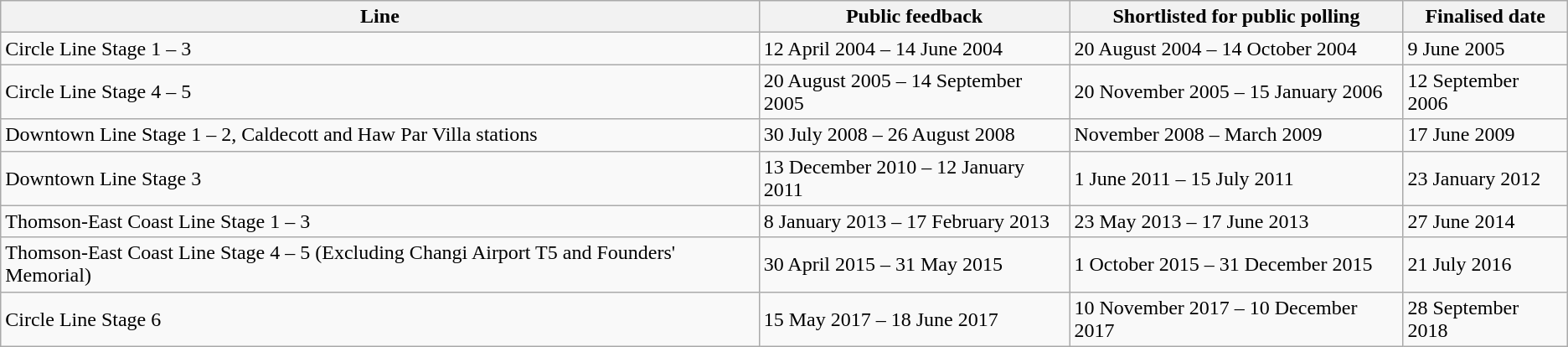<table class=wikitable>
<tr>
<th>Line</th>
<th>Public feedback</th>
<th>Shortlisted for public polling</th>
<th>Finalised date</th>
</tr>
<tr>
<td>Circle Line Stage 1 – 3</td>
<td>12 April 2004 – 14 June 2004</td>
<td>20 August 2004 – 14 October 2004</td>
<td>9 June 2005</td>
</tr>
<tr>
<td>Circle Line Stage 4 – 5</td>
<td>20 August 2005 – 14 September 2005</td>
<td>20 November 2005 – 15 January 2006</td>
<td>12 September 2006</td>
</tr>
<tr>
<td>Downtown Line Stage 1 – 2, Caldecott and Haw Par Villa stations</td>
<td>30 July 2008 – 26 August 2008</td>
<td>November 2008 – March 2009</td>
<td>17 June 2009</td>
</tr>
<tr>
<td>Downtown Line Stage 3</td>
<td>13 December 2010 – 12 January 2011</td>
<td>1 June 2011 – 15 July 2011</td>
<td>23 January 2012</td>
</tr>
<tr>
<td>Thomson-East Coast Line Stage 1 – 3</td>
<td>8 January 2013 – 17 February 2013</td>
<td>23 May 2013 – 17 June 2013</td>
<td>27 June 2014</td>
</tr>
<tr>
<td>Thomson-East Coast Line Stage 4 – 5 (Excluding Changi Airport T5 and Founders' Memorial)</td>
<td>30 April 2015 – 31 May 2015</td>
<td>1 October 2015 – 31 December 2015</td>
<td>21 July 2016</td>
</tr>
<tr>
<td>Circle Line Stage 6</td>
<td>15 May 2017 – 18 June 2017</td>
<td>10 November 2017 – 10 December 2017</td>
<td>28 September 2018</td>
</tr>
</table>
